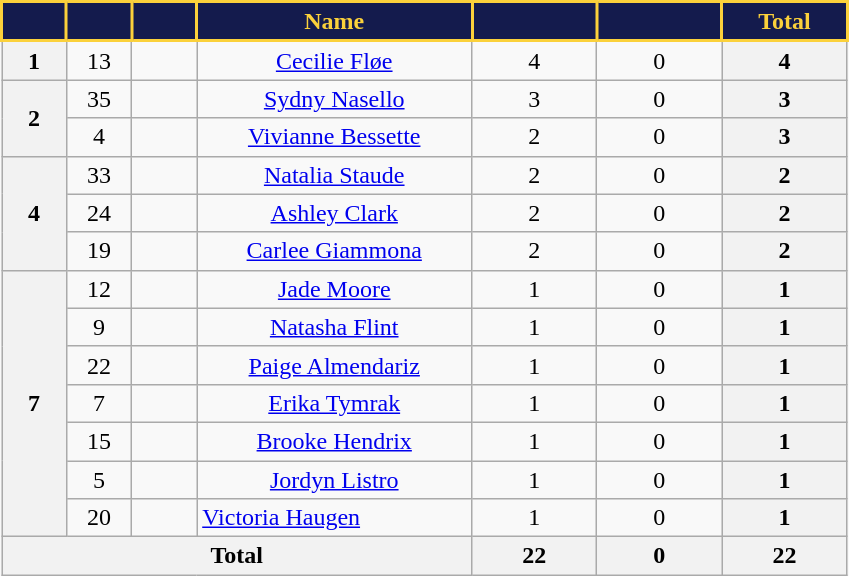<table class="wikitable sortable" style="text-align:center;">
<tr>
<th style="background:#141B4D; color:#FBD13B; border:2px solid #FBD13B; width:35px;" scope="col"></th>
<th style="background:#141B4D; color:#FBD13B; border:2px solid #FBD13B; width:35px;" scope="col"></th>
<th style="background:#141B4D; color:#FBD13B; border:2px solid #FBD13B; width:35px;" scope="col"></th>
<th style="background:#141B4D; color:#FBD13B; border:2px solid #FBD13B; width:175px;" scope="col">Name</th>
<th style="background:#141B4D; color:#FBD13B; border:2px solid #FBD13B; width:75px;" scope="col"></th>
<th style="background:#141B4D; color:#FBD13B; border:2px solid #FBD13B; width:75px;" scope="col"></th>
<th style="background:#141B4D; color:#FBD13B; border:2px solid #FBD13B; width:75px;" scope="col">Total</th>
</tr>
<tr>
<th>1</th>
<td>13</td>
<td></td>
<td><a href='#'>Cecilie Fløe</a></td>
<td>4</td>
<td>0</td>
<th>4</th>
</tr>
<tr>
<th rowspan="2">2</th>
<td>35</td>
<td></td>
<td><a href='#'>Sydny Nasello</a></td>
<td>3</td>
<td>0</td>
<th>3</th>
</tr>
<tr>
<td>4</td>
<td></td>
<td><a href='#'>Vivianne Bessette</a></td>
<td>2</td>
<td>0</td>
<th>3</th>
</tr>
<tr>
<th rowspan="3">4</th>
<td>33</td>
<td></td>
<td><a href='#'>Natalia Staude</a></td>
<td>2</td>
<td>0</td>
<th>2</th>
</tr>
<tr>
<td>24</td>
<td></td>
<td><a href='#'>Ashley Clark</a></td>
<td>2</td>
<td>0</td>
<th>2</th>
</tr>
<tr>
<td>19</td>
<td></td>
<td><a href='#'>Carlee Giammona</a></td>
<td>2</td>
<td>0</td>
<th>2</th>
</tr>
<tr>
<th rowspan="7">7</th>
<td>12</td>
<td></td>
<td><a href='#'>Jade Moore</a></td>
<td>1</td>
<td>0</td>
<th>1</th>
</tr>
<tr>
<td>9</td>
<td></td>
<td><a href='#'>Natasha Flint</a></td>
<td>1</td>
<td>0</td>
<th>1</th>
</tr>
<tr>
<td>22</td>
<td></td>
<td><a href='#'>Paige Almendariz</a></td>
<td>1</td>
<td>0</td>
<th>1</th>
</tr>
<tr>
<td>7</td>
<td></td>
<td><a href='#'>Erika Tymrak</a></td>
<td>1</td>
<td>0</td>
<th>1</th>
</tr>
<tr>
<td>15</td>
<td></td>
<td><a href='#'>Brooke Hendrix</a></td>
<td>1</td>
<td>0</td>
<th>1</th>
</tr>
<tr>
<td>5</td>
<td></td>
<td><a href='#'>Jordyn Listro</a></td>
<td>1</td>
<td>0</td>
<th>1</th>
</tr>
<tr>
<td>20</td>
<td></td>
<td align="left"><a href='#'>Victoria Haugen</a></td>
<td>1</td>
<td>0</td>
<th>1</th>
</tr>
<tr>
<th colspan="4" scope="row">Total</th>
<th>22</th>
<th>0</th>
<th>22</th>
</tr>
</table>
